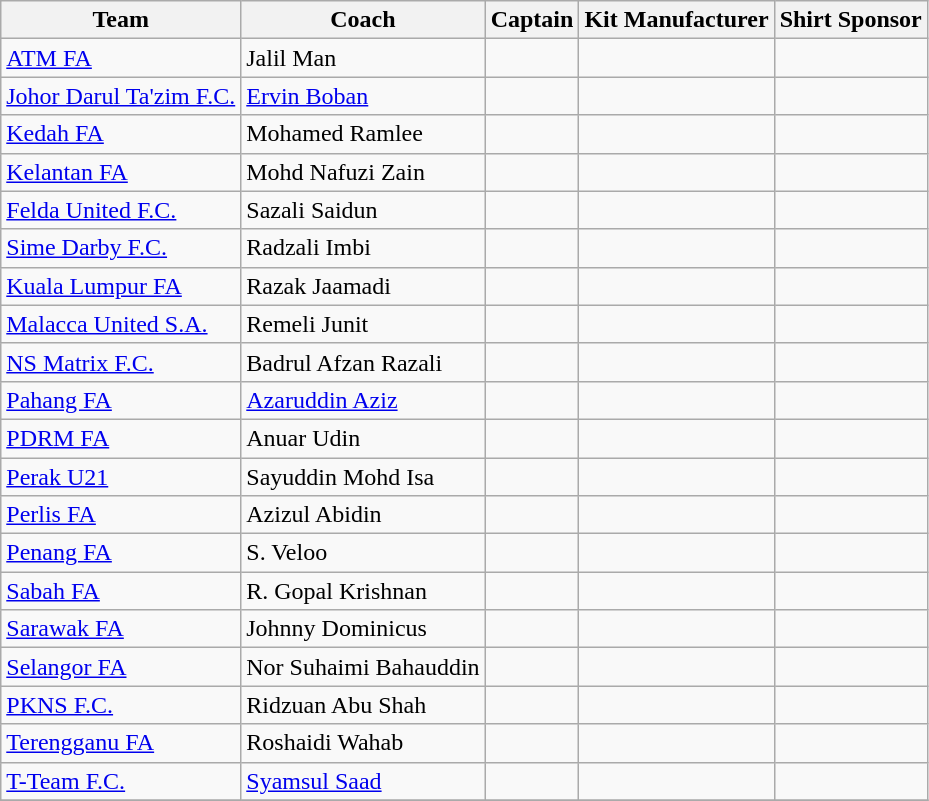<table class="wikitable sortable" style="text-align: left;">
<tr>
<th>Team</th>
<th>Coach</th>
<th>Captain</th>
<th>Kit Manufacturer</th>
<th>Shirt Sponsor</th>
</tr>
<tr>
<td><a href='#'>ATM FA</a></td>
<td> Jalil Man</td>
<td></td>
<td></td>
<td></td>
</tr>
<tr>
<td><a href='#'>Johor Darul Ta'zim F.C.</a></td>
<td> <a href='#'>Ervin Boban</a></td>
<td></td>
<td></td>
<td></td>
</tr>
<tr>
<td><a href='#'>Kedah FA</a></td>
<td> Mohamed Ramlee</td>
<td></td>
<td></td>
<td></td>
</tr>
<tr>
<td><a href='#'>Kelantan FA</a></td>
<td> Mohd Nafuzi Zain</td>
<td></td>
<td></td>
<td></td>
</tr>
<tr>
<td><a href='#'>Felda United F.C.</a></td>
<td> Sazali Saidun</td>
<td></td>
<td></td>
<td></td>
</tr>
<tr>
<td><a href='#'>Sime Darby F.C.</a></td>
<td> Radzali Imbi</td>
<td></td>
<td></td>
<td></td>
</tr>
<tr>
<td><a href='#'>Kuala Lumpur FA</a></td>
<td> Razak Jaamadi</td>
<td></td>
<td></td>
<td></td>
</tr>
<tr>
<td><a href='#'>Malacca United S.A.</a></td>
<td> Remeli Junit</td>
<td></td>
<td></td>
<td></td>
</tr>
<tr>
<td><a href='#'>NS Matrix F.C.</a></td>
<td> Badrul Afzan Razali</td>
<td></td>
<td></td>
<td></td>
</tr>
<tr>
<td><a href='#'>Pahang FA</a></td>
<td> <a href='#'>Azaruddin Aziz</a></td>
<td></td>
<td></td>
<td></td>
</tr>
<tr>
<td><a href='#'>PDRM FA</a></td>
<td> Anuar Udin</td>
<td></td>
<td></td>
<td></td>
</tr>
<tr>
<td><a href='#'>Perak U21</a></td>
<td> Sayuddin Mohd Isa</td>
<td></td>
<td></td>
<td></td>
</tr>
<tr>
<td><a href='#'>Perlis FA</a></td>
<td> Azizul Abidin</td>
<td></td>
<td></td>
<td></td>
</tr>
<tr>
<td><a href='#'>Penang FA</a></td>
<td> S. Veloo</td>
<td></td>
<td></td>
<td></td>
</tr>
<tr>
<td><a href='#'>Sabah FA</a></td>
<td> R. Gopal Krishnan</td>
<td></td>
<td></td>
<td></td>
</tr>
<tr>
<td><a href='#'>Sarawak FA</a></td>
<td> Johnny Dominicus</td>
<td></td>
<td></td>
<td></td>
</tr>
<tr>
<td><a href='#'>Selangor FA</a></td>
<td> Nor Suhaimi Bahauddin</td>
<td></td>
<td></td>
<td></td>
</tr>
<tr>
<td><a href='#'>PKNS F.C.</a></td>
<td> Ridzuan Abu Shah</td>
<td></td>
<td></td>
<td></td>
</tr>
<tr>
<td><a href='#'>Terengganu FA</a></td>
<td> Roshaidi Wahab</td>
<td></td>
<td></td>
<td></td>
</tr>
<tr>
<td><a href='#'>T-Team F.C.</a></td>
<td> <a href='#'>Syamsul Saad</a></td>
<td></td>
<td></td>
<td></td>
</tr>
<tr>
</tr>
</table>
